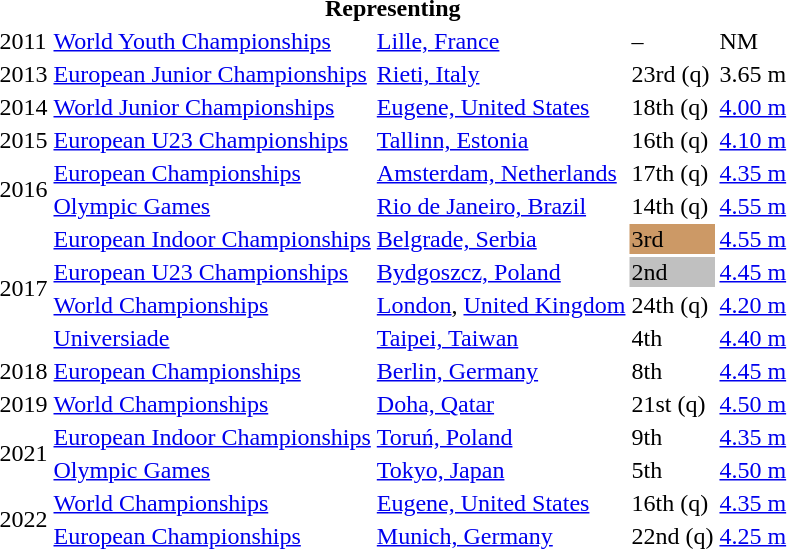<table>
<tr>
<th colspan="6">Representing </th>
</tr>
<tr>
<td>2011</td>
<td><a href='#'>World Youth Championships</a></td>
<td><a href='#'>Lille, France</a></td>
<td>–</td>
<td>NM</td>
</tr>
<tr>
<td>2013</td>
<td><a href='#'>European Junior Championships</a></td>
<td><a href='#'>Rieti, Italy</a></td>
<td>23rd (q)</td>
<td>3.65 m</td>
</tr>
<tr>
<td>2014</td>
<td><a href='#'>World Junior Championships</a></td>
<td><a href='#'>Eugene, United States</a></td>
<td>18th (q)</td>
<td><a href='#'>4.00 m</a></td>
</tr>
<tr>
<td>2015</td>
<td><a href='#'>European U23 Championships</a></td>
<td><a href='#'>Tallinn, Estonia</a></td>
<td>16th (q)</td>
<td><a href='#'>4.10 m</a></td>
</tr>
<tr>
<td rowspan=2>2016</td>
<td><a href='#'>European Championships</a></td>
<td><a href='#'>Amsterdam, Netherlands</a></td>
<td>17th (q)</td>
<td><a href='#'>4.35 m</a></td>
</tr>
<tr>
<td><a href='#'>Olympic Games</a></td>
<td><a href='#'>Rio de Janeiro, Brazil</a></td>
<td>14th (q)</td>
<td><a href='#'>4.55 m</a></td>
</tr>
<tr>
<td rowspan=4>2017</td>
<td><a href='#'>European Indoor Championships</a></td>
<td><a href='#'>Belgrade, Serbia</a></td>
<td bgcolor=cc9966>3rd</td>
<td><a href='#'>4.55 m</a></td>
</tr>
<tr>
<td><a href='#'>European U23 Championships</a></td>
<td><a href='#'>Bydgoszcz, Poland</a></td>
<td bgcolor=silver>2nd</td>
<td><a href='#'>4.45 m</a></td>
</tr>
<tr>
<td><a href='#'>World Championships</a></td>
<td><a href='#'>London</a>, <a href='#'>United Kingdom</a></td>
<td>24th (q)</td>
<td><a href='#'>4.20 m</a></td>
</tr>
<tr>
<td><a href='#'>Universiade</a></td>
<td><a href='#'>Taipei, Taiwan</a></td>
<td>4th</td>
<td><a href='#'>4.40 m</a></td>
</tr>
<tr>
<td>2018</td>
<td><a href='#'>European Championships</a></td>
<td><a href='#'>Berlin, Germany</a></td>
<td>8th</td>
<td><a href='#'>4.45 m</a></td>
</tr>
<tr>
<td>2019</td>
<td><a href='#'>World Championships</a></td>
<td><a href='#'>Doha, Qatar</a></td>
<td>21st (q)</td>
<td><a href='#'>4.50 m</a></td>
</tr>
<tr>
<td rowspan=2>2021</td>
<td><a href='#'>European Indoor Championships</a></td>
<td><a href='#'>Toruń, Poland</a></td>
<td>9th</td>
<td><a href='#'>4.35 m</a></td>
</tr>
<tr>
<td><a href='#'>Olympic Games</a></td>
<td><a href='#'>Tokyo, Japan</a></td>
<td>5th</td>
<td><a href='#'>4.50 m</a></td>
</tr>
<tr>
<td rowspan=2>2022</td>
<td><a href='#'>World Championships</a></td>
<td><a href='#'>Eugene, United States</a></td>
<td>16th (q)</td>
<td><a href='#'>4.35 m</a></td>
</tr>
<tr>
<td><a href='#'>European Championships</a></td>
<td><a href='#'>Munich, Germany</a></td>
<td>22nd (q)</td>
<td><a href='#'>4.25 m</a></td>
</tr>
</table>
